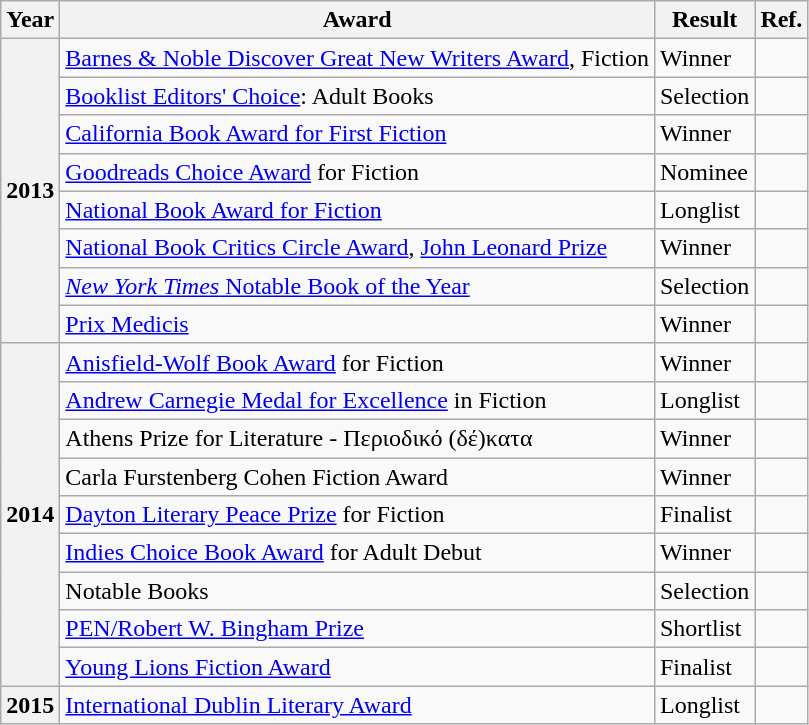<table class="wikitable sortable">
<tr>
<th>Year</th>
<th>Award</th>
<th>Result</th>
<th>Ref.</th>
</tr>
<tr>
<th rowspan="8">2013</th>
<td><a href='#'>Barnes & Noble Discover Great New Writers Award</a>, Fiction</td>
<td>Winner</td>
<td></td>
</tr>
<tr>
<td><a href='#'>Booklist Editors' Choice</a>: Adult Books</td>
<td>Selection</td>
<td></td>
</tr>
<tr>
<td><a href='#'>California Book Award for First Fiction</a></td>
<td>Winner</td>
<td></td>
</tr>
<tr>
<td><a href='#'>Goodreads Choice Award</a> for Fiction</td>
<td>Nominee</td>
<td></td>
</tr>
<tr>
<td><a href='#'>National Book Award for Fiction</a></td>
<td>Longlist</td>
<td></td>
</tr>
<tr>
<td><a href='#'>National Book Critics Circle Award</a>, <a href='#'>John Leonard Prize</a></td>
<td>Winner</td>
<td></td>
</tr>
<tr>
<td><a href='#'><em>New York Times</em> Notable Book of the Year</a></td>
<td>Selection</td>
<td></td>
</tr>
<tr>
<td><a href='#'>Prix Medicis</a></td>
<td>Winner</td>
<td></td>
</tr>
<tr>
<th rowspan="9">2014</th>
<td><a href='#'>Anisfield-Wolf Book Award</a> for Fiction</td>
<td>Winner</td>
<td></td>
</tr>
<tr>
<td><a href='#'>Andrew Carnegie Medal for Excellence</a> in Fiction</td>
<td>Longlist</td>
<td></td>
</tr>
<tr>
<td>Athens Prize for Literature - Περιοδικό (δέ)κατα</td>
<td>Winner</td>
<td></td>
</tr>
<tr>
<td>Carla Furstenberg Cohen Fiction Award</td>
<td>Winner</td>
<td></td>
</tr>
<tr>
<td><a href='#'>Dayton Literary Peace Prize</a> for Fiction</td>
<td>Finalist</td>
<td></td>
</tr>
<tr>
<td><a href='#'>Indies Choice Book Award</a> for Adult Debut</td>
<td>Winner</td>
<td></td>
</tr>
<tr>
<td>Notable Books</td>
<td>Selection</td>
<td></td>
</tr>
<tr>
<td><a href='#'>PEN/Robert W. Bingham Prize</a></td>
<td>Shortlist</td>
<td></td>
</tr>
<tr>
<td><a href='#'>Young Lions Fiction Award</a></td>
<td>Finalist</td>
<td></td>
</tr>
<tr>
<th>2015</th>
<td><a href='#'>International Dublin Literary Award</a></td>
<td>Longlist</td>
<td></td>
</tr>
</table>
